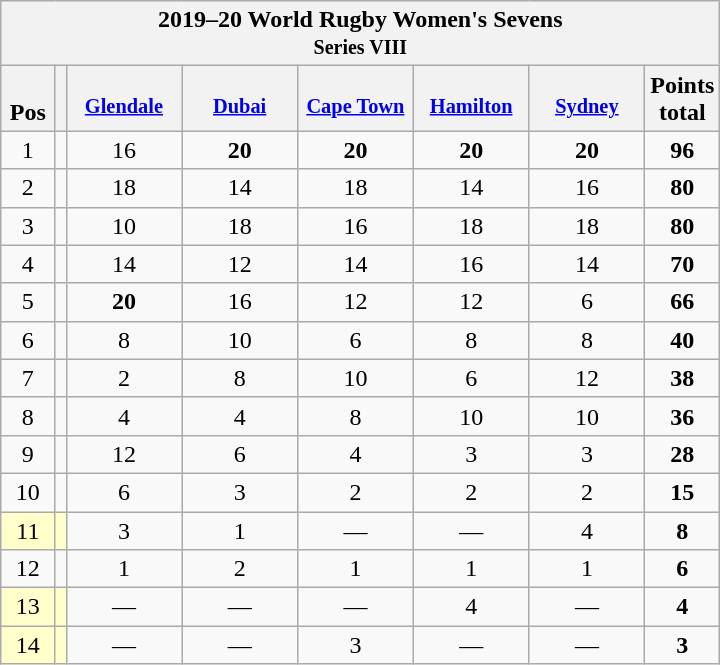<table class="wikitable" style="text-align:center">
<tr bgcolor="#efefef">
<th colspan=13 style="border-right:0px;";>2019–20 World Rugby Women's Sevens<br><small>Series VIII</small></th>
</tr>
<tr bgcolor="#efefef">
<th style="width:1.8em;"> <br>Pos</th>
<th></th>
<th style="width:5.2em; vertical-align:top; font-size:85%;"><br><a href='#'>Glendale</a></th>
<th style="width:5.2em; vertical-align:top; font-size:85%;"><br><a href='#'>Dubai</a></th>
<th style="width:5.2em; vertical-align:top; font-size:85%;"><br><a href='#'>Cape Town</a></th>
<th style="width:5.2em; vertical-align:top; font-size:85%;"><br><a href='#'>Hamilton</a></th>
<th style="width:5.2em; vertical-align:top; font-size:85%;"><br><a href='#'>Sydney</a></th>
<th>Points<br>total</th>
</tr>
<tr>
<td>1</td>
<td align=left></td>
<td>16</td>
<td><strong>20</strong></td>
<td><strong>20</strong></td>
<td><strong>20</strong></td>
<td><strong>20</strong></td>
<td><strong>96</strong></td>
</tr>
<tr>
<td>2</td>
<td align=left></td>
<td>18</td>
<td>14</td>
<td>18</td>
<td>14</td>
<td>16</td>
<td><strong>80</strong></td>
</tr>
<tr>
<td>3</td>
<td align=left></td>
<td>10</td>
<td>18</td>
<td>16</td>
<td>18</td>
<td>18</td>
<td><strong>80</strong></td>
</tr>
<tr>
<td>4</td>
<td align=left></td>
<td>14</td>
<td>12</td>
<td>14</td>
<td>16</td>
<td>14</td>
<td><strong>70</strong></td>
</tr>
<tr>
<td>5</td>
<td align=left></td>
<td><strong>20</strong></td>
<td>16</td>
<td>12</td>
<td>12</td>
<td>6</td>
<td><strong>66</strong></td>
</tr>
<tr>
<td>6</td>
<td align=left></td>
<td>8</td>
<td>10</td>
<td>6</td>
<td>8</td>
<td>8</td>
<td><strong>40</strong></td>
</tr>
<tr>
<td>7</td>
<td align=left></td>
<td>2</td>
<td>8</td>
<td>10</td>
<td>6</td>
<td>12</td>
<td><strong>38</strong></td>
</tr>
<tr>
<td>8</td>
<td align=left></td>
<td>4</td>
<td>4</td>
<td>8</td>
<td>10</td>
<td>10</td>
<td><strong>36</strong></td>
</tr>
<tr>
<td>9</td>
<td align=left></td>
<td>12</td>
<td>6</td>
<td>4</td>
<td>3</td>
<td>3</td>
<td><strong>28</strong></td>
</tr>
<tr>
<td>10</td>
<td align=left></td>
<td>6</td>
<td>3</td>
<td>2</td>
<td>2</td>
<td>2</td>
<td><strong>15</strong></td>
</tr>
<tr>
<td style="background:#ffc;">11</td>
<td style="background:#ffc;"align=left></td>
<td>3</td>
<td>1</td>
<td>—</td>
<td>—</td>
<td>4</td>
<td><strong>8</strong></td>
</tr>
<tr>
<td>12</td>
<td align=left></td>
<td>1</td>
<td>2</td>
<td>1</td>
<td>1</td>
<td>1</td>
<td><strong>6</strong></td>
</tr>
<tr>
<td style="background:#ffc;">13</td>
<td style="background:#ffc;"align=left></td>
<td>—</td>
<td>—</td>
<td>—</td>
<td>4</td>
<td>—</td>
<td><strong>4</strong></td>
</tr>
<tr>
<td style="background:#ffc;">14</td>
<td style="background:#ffc;"align=left></td>
<td>—</td>
<td>—</td>
<td>3</td>
<td>—</td>
<td>—</td>
<td><strong>3</strong></td>
</tr>
</table>
